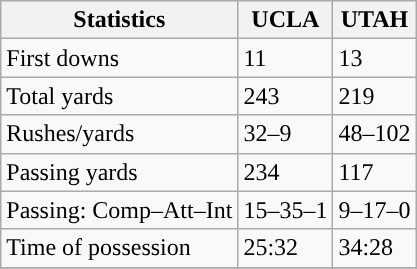<table class="wikitable" style="float: left;">
<tr>
<th>Statistics</th>
<th>UCLA</th>
<th>UTAH</th>
</tr>
<tr>
<td>First downs</td>
<td>11</td>
<td>13</td>
</tr>
<tr>
<td>Total yards</td>
<td>243</td>
<td>219</td>
</tr>
<tr>
<td>Rushes/yards</td>
<td>32–9</td>
<td>48–102</td>
</tr>
<tr>
<td>Passing yards</td>
<td>234</td>
<td>117</td>
</tr>
<tr>
<td>Passing: Comp–Att–Int</td>
<td>15–35–1</td>
<td>9–17–0</td>
</tr>
<tr>
<td>Time of possession</td>
<td>25:32</td>
<td>34:28</td>
</tr>
<tr>
</tr>
</table>
